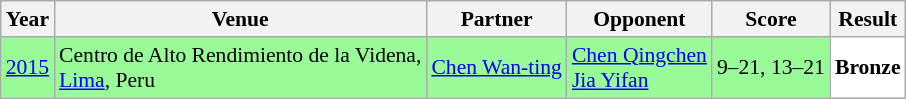<table class="sortable wikitable" style="font-size: 90%;">
<tr>
<th>Year</th>
<th>Venue</th>
<th>Partner</th>
<th>Opponent</th>
<th>Score</th>
<th>Result</th>
</tr>
<tr style="background:#98FB98">
<td align="center"><a href='#'>2015</a></td>
<td align="left">Centro de Alto Rendimiento de la Videna,<br><a href='#'>Lima</a>, Peru</td>
<td align="left"> <a href='#'>Chen Wan-ting</a></td>
<td align="left"> <a href='#'>Chen Qingchen</a><br> <a href='#'>Jia Yifan</a></td>
<td align="left">9–21, 13–21</td>
<td style="text-align:left; background:white"> <strong>Bronze</strong></td>
</tr>
</table>
